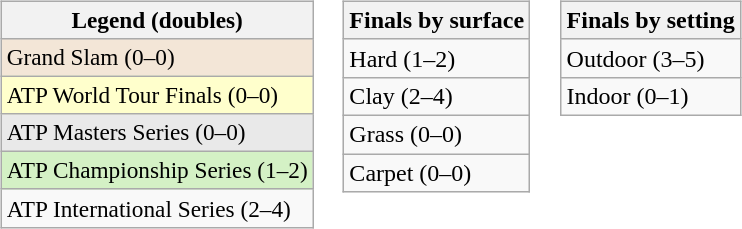<table>
<tr valign="top">
<td><br><table class=wikitable style=font-size:97%>
<tr>
<th>Legend (doubles)</th>
</tr>
<tr bgcolor=f3e6d7>
<td>Grand Slam (0–0)</td>
</tr>
<tr bgcolor=ffffcc>
<td>ATP World Tour Finals (0–0)</td>
</tr>
<tr bgcolor=e9e9e9>
<td>ATP Masters Series (0–0)</td>
</tr>
<tr style="background:#d4f1c5;">
<td>ATP Championship Series (1–2)</td>
</tr>
<tr>
<td>ATP International Series (2–4)</td>
</tr>
</table>
</td>
<td><br><table class="wikitable">
<tr>
<th>Finals by surface</th>
</tr>
<tr>
<td>Hard (1–2)</td>
</tr>
<tr>
<td>Clay (2–4)</td>
</tr>
<tr>
<td>Grass (0–0)</td>
</tr>
<tr>
<td>Carpet (0–0)</td>
</tr>
</table>
</td>
<td><br><table class="wikitable">
<tr>
<th>Finals by setting</th>
</tr>
<tr>
<td>Outdoor (3–5)</td>
</tr>
<tr>
<td>Indoor (0–1)</td>
</tr>
</table>
</td>
</tr>
</table>
